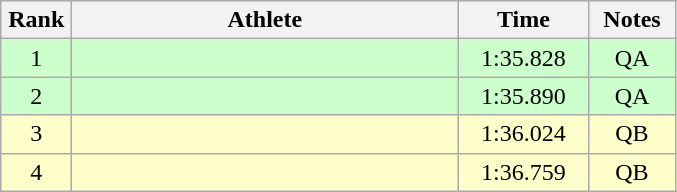<table class=wikitable style="text-align:center">
<tr>
<th width=40>Rank</th>
<th width=250>Athlete</th>
<th width=80>Time</th>
<th width=50>Notes</th>
</tr>
<tr bgcolor="ccffcc">
<td>1</td>
<td align=left></td>
<td>1:35.828</td>
<td>QA</td>
</tr>
<tr bgcolor="ccffcc">
<td>2</td>
<td align=left></td>
<td>1:35.890</td>
<td>QA</td>
</tr>
<tr bgcolor="ffffcc">
<td>3</td>
<td align=left></td>
<td>1:36.024</td>
<td>QB</td>
</tr>
<tr bgcolor="ffffcc">
<td>4</td>
<td align=left></td>
<td>1:36.759</td>
<td>QB</td>
</tr>
</table>
